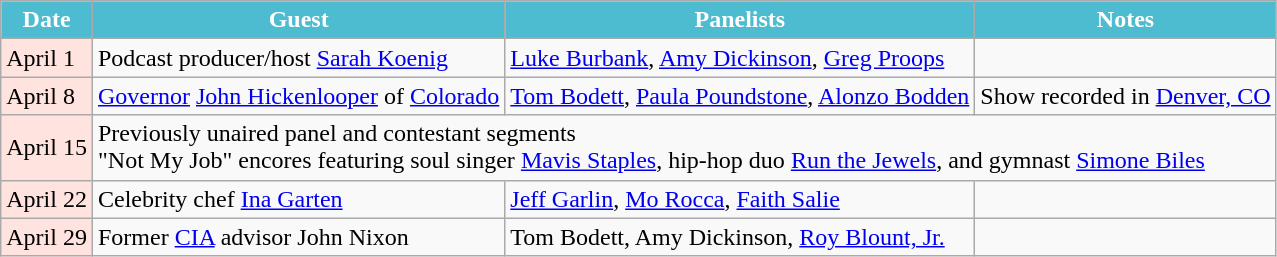<table class="wikitable">
<tr>
<th style="background:#4DBCD0;color:#FFFFFF;">Date</th>
<th style="background:#4DBCD0;color:#FFFFFF;">Guest</th>
<th style="background:#4DBCD0;color:#FFFFFF;">Panelists</th>
<th style="background:#4DBCD0;color:#FFFFFF;">Notes</th>
</tr>
<tr>
<td style="background:#FFE3DF;color:#000000;">April 1</td>
<td>Podcast producer/host <a href='#'>Sarah Koenig</a></td>
<td><a href='#'>Luke Burbank</a>, <a href='#'>Amy Dickinson</a>, <a href='#'>Greg Proops</a></td>
<td></td>
</tr>
<tr>
<td style="background:#FFE3DF;color:#000000;">April 8</td>
<td><a href='#'>Governor</a> <a href='#'>John Hickenlooper</a> of <a href='#'>Colorado</a></td>
<td><a href='#'>Tom Bodett</a>, <a href='#'>Paula Poundstone</a>, <a href='#'>Alonzo Bodden</a></td>
<td>Show recorded in <a href='#'>Denver, CO</a> </td>
</tr>
<tr>
<td style="background:#FFE3DF;color:#000000;">April 15</td>
<td colspan="3">Previously unaired panel and contestant segments<br>"Not My Job" encores featuring soul singer <a href='#'>Mavis Staples</a>, hip-hop duo <a href='#'>Run the Jewels</a>, and gymnast <a href='#'>Simone Biles</a></td>
</tr>
<tr>
<td style="background:#FFE3DF;color:#000000;">April 22</td>
<td>Celebrity chef <a href='#'>Ina Garten</a></td>
<td><a href='#'>Jeff Garlin</a>, <a href='#'>Mo Rocca</a>, <a href='#'>Faith Salie</a></td>
<td></td>
</tr>
<tr>
<td style="background:#FFE3DF;color:#000000;">April 29</td>
<td>Former <a href='#'>CIA</a> advisor John Nixon</td>
<td>Tom Bodett, Amy Dickinson, <a href='#'>Roy Blount, Jr.</a></td>
<td></td>
</tr>
</table>
